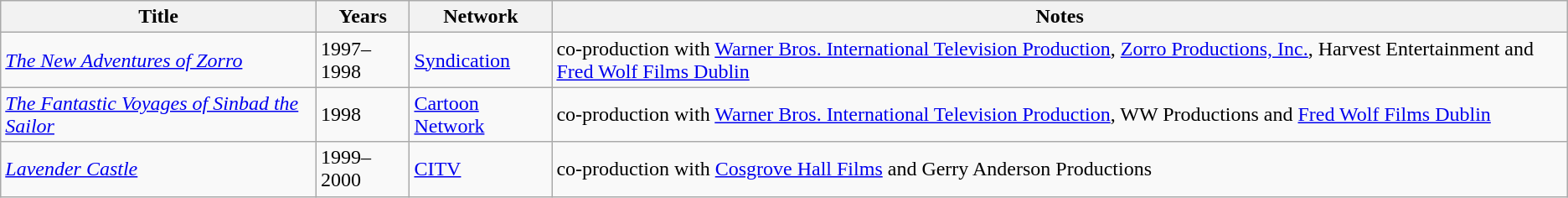<table class="wikitable sortable">
<tr>
<th>Title</th>
<th>Years</th>
<th>Network</th>
<th>Notes</th>
</tr>
<tr>
<td><em><a href='#'>The New Adventures of Zorro</a></em></td>
<td>1997–1998</td>
<td><a href='#'>Syndication</a></td>
<td>co-production with <a href='#'>Warner Bros. International Television Production</a>, <a href='#'>Zorro Productions, Inc.</a>, Harvest Entertainment and <a href='#'>Fred Wolf Films Dublin</a></td>
</tr>
<tr>
<td><em><a href='#'>The Fantastic Voyages of Sinbad the Sailor</a></em></td>
<td>1998</td>
<td><a href='#'>Cartoon Network</a></td>
<td>co-production with <a href='#'>Warner Bros. International Television Production</a>, WW Productions and <a href='#'>Fred Wolf Films Dublin</a></td>
</tr>
<tr>
<td><em><a href='#'>Lavender Castle</a></em></td>
<td>1999–2000</td>
<td><a href='#'>CITV</a></td>
<td>co-production with <a href='#'>Cosgrove Hall Films</a> and Gerry Anderson Productions</td>
</tr>
</table>
